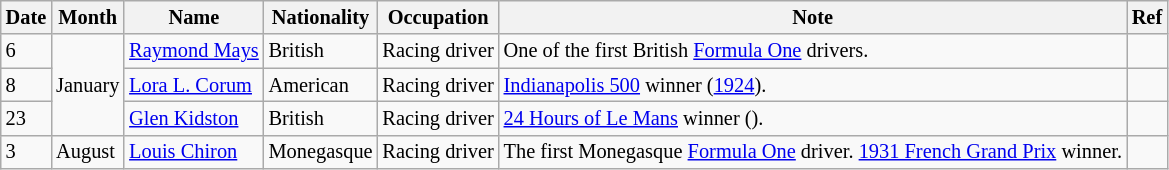<table class="wikitable" style="font-size:85%;">
<tr>
<th>Date</th>
<th>Month</th>
<th>Name</th>
<th>Nationality</th>
<th>Occupation</th>
<th>Note</th>
<th>Ref</th>
</tr>
<tr>
<td>6</td>
<td rowspan=3>January</td>
<td><a href='#'>Raymond Mays</a></td>
<td>British</td>
<td>Racing driver</td>
<td>One of the first British <a href='#'>Formula One</a> drivers.</td>
<td></td>
</tr>
<tr>
<td>8</td>
<td><a href='#'>Lora L. Corum</a></td>
<td>American</td>
<td>Racing driver</td>
<td><a href='#'>Indianapolis 500</a> winner (<a href='#'>1924</a>).</td>
<td></td>
</tr>
<tr>
<td>23</td>
<td><a href='#'>Glen Kidston</a></td>
<td>British</td>
<td>Racing driver</td>
<td><a href='#'>24 Hours of Le Mans</a> winner ().</td>
<td></td>
</tr>
<tr>
<td>3</td>
<td>August</td>
<td><a href='#'>Louis Chiron</a></td>
<td>Monegasque</td>
<td>Racing driver</td>
<td>The first Monegasque <a href='#'>Formula One</a> driver. <a href='#'>1931 French Grand Prix</a> winner.</td>
<td></td>
</tr>
</table>
